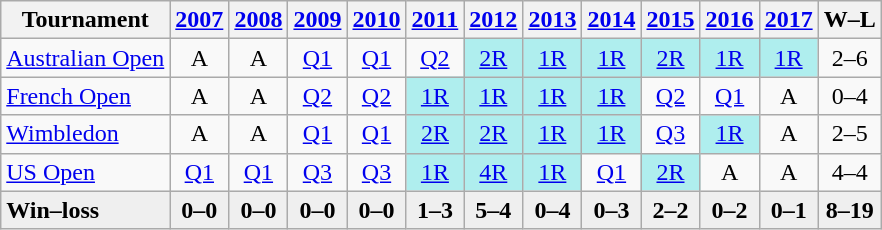<table class=wikitable style=text-align:center;>
<tr>
<th>Tournament</th>
<th><a href='#'>2007</a></th>
<th><a href='#'>2008</a></th>
<th><a href='#'>2009</a></th>
<th><a href='#'>2010</a></th>
<th><a href='#'>2011</a></th>
<th><a href='#'>2012</a></th>
<th><a href='#'>2013</a></th>
<th><a href='#'>2014</a></th>
<th><a href='#'>2015</a></th>
<th><a href='#'>2016</a></th>
<th><a href='#'>2017</a></th>
<th>W–L</th>
</tr>
<tr>
<td align=left><a href='#'>Australian Open</a></td>
<td>A</td>
<td>A</td>
<td><a href='#'>Q1</a></td>
<td><a href='#'>Q1</a></td>
<td><a href='#'>Q2</a></td>
<td bgcolor=#afeeee><a href='#'>2R</a></td>
<td bgcolor=#afeeee><a href='#'>1R</a></td>
<td bgcolor=#afeeee><a href='#'>1R</a></td>
<td bgcolor=#afeeee><a href='#'>2R</a></td>
<td bgcolor=#afeeee><a href='#'>1R</a></td>
<td bgcolor=#afeeee><a href='#'>1R</a></td>
<td>2–6</td>
</tr>
<tr>
<td align=left><a href='#'>French Open</a></td>
<td>A</td>
<td>A</td>
<td><a href='#'>Q2</a></td>
<td><a href='#'>Q2</a></td>
<td bgcolor=#afeeee><a href='#'>1R</a></td>
<td bgcolor=#afeeee><a href='#'>1R</a></td>
<td bgcolor=#afeeee><a href='#'>1R</a></td>
<td bgcolor=#afeeee><a href='#'>1R</a></td>
<td><a href='#'>Q2</a></td>
<td><a href='#'>Q1</a></td>
<td>A</td>
<td>0–4</td>
</tr>
<tr>
<td align=left><a href='#'>Wimbledon</a></td>
<td>A</td>
<td>A</td>
<td><a href='#'>Q1</a></td>
<td><a href='#'>Q1</a></td>
<td bgcolor=#afeeee><a href='#'>2R</a></td>
<td bgcolor=#afeeee><a href='#'>2R</a></td>
<td bgcolor=#afeeee><a href='#'>1R</a></td>
<td bgcolor=#afeeee><a href='#'>1R</a></td>
<td><a href='#'>Q3</a></td>
<td bgcolor=#afeeee><a href='#'>1R</a></td>
<td>A</td>
<td>2–5</td>
</tr>
<tr>
<td align=left><a href='#'>US Open</a></td>
<td><a href='#'>Q1</a></td>
<td><a href='#'>Q1</a></td>
<td><a href='#'>Q3</a></td>
<td><a href='#'>Q3</a></td>
<td bgcolor=#afeeee><a href='#'>1R</a></td>
<td bgcolor=#afeeee><a href='#'>4R</a></td>
<td bgcolor=#afeeee><a href='#'>1R</a></td>
<td><a href='#'>Q1</a></td>
<td bgcolor=#afeeee><a href='#'>2R</a></td>
<td>A</td>
<td>A</td>
<td>4–4</td>
</tr>
<tr style=background:#efefef;font-weight:bold>
<td style="text-align:left">Win–loss</td>
<td>0–0</td>
<td>0–0</td>
<td>0–0</td>
<td>0–0</td>
<td>1–3</td>
<td>5–4</td>
<td>0–4</td>
<td>0–3</td>
<td>2–2</td>
<td>0–2</td>
<td>0–1</td>
<td>8–19</td>
</tr>
</table>
